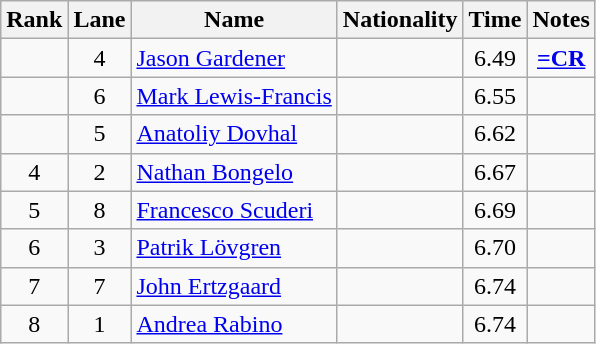<table class="wikitable sortable" style="text-align:center">
<tr>
<th>Rank</th>
<th>Lane</th>
<th>Name</th>
<th>Nationality</th>
<th>Time</th>
<th>Notes</th>
</tr>
<tr>
<td></td>
<td>4</td>
<td align="left"><a href='#'>Jason Gardener</a></td>
<td align=left></td>
<td>6.49</td>
<td><strong><a href='#'>=CR</a></strong></td>
</tr>
<tr>
<td></td>
<td>6</td>
<td align="left"><a href='#'>Mark Lewis-Francis</a></td>
<td align=left></td>
<td>6.55</td>
<td></td>
</tr>
<tr>
<td></td>
<td>5</td>
<td align="left"><a href='#'>Anatoliy Dovhal</a></td>
<td align=left></td>
<td>6.62</td>
<td></td>
</tr>
<tr>
<td>4</td>
<td>2</td>
<td align="left"><a href='#'>Nathan Bongelo</a></td>
<td align=left></td>
<td>6.67</td>
<td></td>
</tr>
<tr>
<td>5</td>
<td>8</td>
<td align="left"><a href='#'>Francesco Scuderi</a></td>
<td align=left></td>
<td>6.69</td>
<td></td>
</tr>
<tr>
<td>6</td>
<td>3</td>
<td align="left"><a href='#'>Patrik Lövgren</a></td>
<td align=left></td>
<td>6.70</td>
<td></td>
</tr>
<tr>
<td>7</td>
<td>7</td>
<td align="left"><a href='#'>John Ertzgaard</a></td>
<td align=left></td>
<td>6.74</td>
<td></td>
</tr>
<tr>
<td>8</td>
<td>1</td>
<td align="left"><a href='#'>Andrea Rabino</a></td>
<td align=left></td>
<td>6.74</td>
<td></td>
</tr>
</table>
